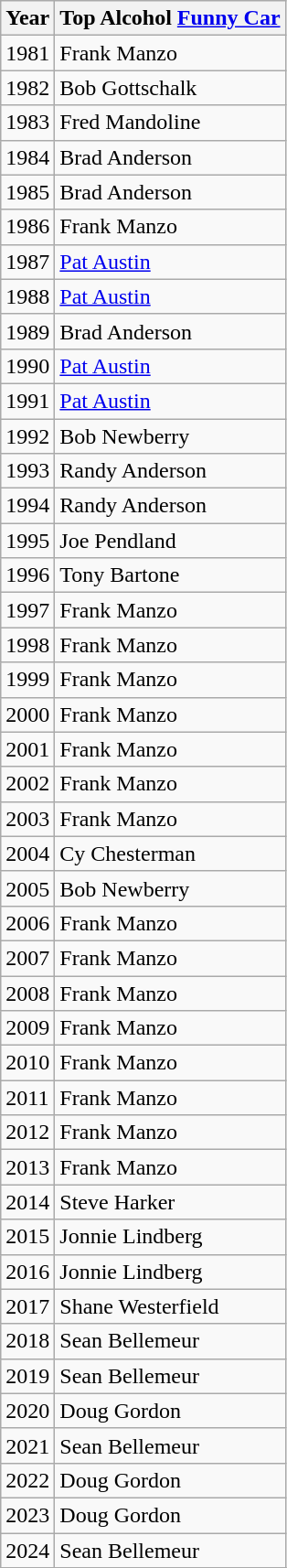<table class="wikitable">
<tr>
<th>Year</th>
<th>Top Alcohol <a href='#'>Funny Car</a></th>
</tr>
<tr>
<td>1981</td>
<td>Frank Manzo</td>
</tr>
<tr>
<td>1982</td>
<td>Bob Gottschalk</td>
</tr>
<tr>
<td>1983</td>
<td>Fred Mandoline</td>
</tr>
<tr>
<td>1984</td>
<td>Brad Anderson</td>
</tr>
<tr>
<td>1985</td>
<td>Brad Anderson</td>
</tr>
<tr>
<td>1986</td>
<td>Frank Manzo</td>
</tr>
<tr>
<td>1987</td>
<td><a href='#'>Pat Austin</a></td>
</tr>
<tr>
<td>1988</td>
<td><a href='#'>Pat Austin</a></td>
</tr>
<tr>
<td>1989</td>
<td>Brad Anderson</td>
</tr>
<tr>
<td>1990</td>
<td><a href='#'>Pat Austin</a></td>
</tr>
<tr>
<td>1991</td>
<td><a href='#'>Pat Austin</a></td>
</tr>
<tr>
<td>1992</td>
<td>Bob Newberry</td>
</tr>
<tr>
<td>1993</td>
<td>Randy Anderson</td>
</tr>
<tr>
<td>1994</td>
<td>Randy Anderson</td>
</tr>
<tr>
<td>1995</td>
<td>Joe Pendland</td>
</tr>
<tr>
<td>1996</td>
<td>Tony Bartone</td>
</tr>
<tr>
<td>1997</td>
<td>Frank Manzo</td>
</tr>
<tr>
<td>1998</td>
<td>Frank Manzo</td>
</tr>
<tr>
<td>1999</td>
<td>Frank Manzo</td>
</tr>
<tr>
<td>2000</td>
<td>Frank Manzo</td>
</tr>
<tr>
<td>2001</td>
<td>Frank Manzo</td>
</tr>
<tr>
<td>2002</td>
<td>Frank Manzo</td>
</tr>
<tr>
<td>2003</td>
<td>Frank Manzo</td>
</tr>
<tr>
<td>2004</td>
<td>Cy Chesterman</td>
</tr>
<tr>
<td>2005</td>
<td>Bob Newberry</td>
</tr>
<tr>
<td>2006</td>
<td>Frank Manzo</td>
</tr>
<tr>
<td>2007</td>
<td>Frank Manzo</td>
</tr>
<tr>
<td>2008</td>
<td>Frank Manzo</td>
</tr>
<tr>
<td>2009</td>
<td>Frank Manzo</td>
</tr>
<tr>
<td>2010</td>
<td>Frank Manzo</td>
</tr>
<tr>
<td>2011</td>
<td>Frank Manzo</td>
</tr>
<tr>
<td>2012</td>
<td>Frank Manzo</td>
</tr>
<tr>
<td>2013</td>
<td>Frank Manzo</td>
</tr>
<tr>
<td>2014</td>
<td>Steve Harker</td>
</tr>
<tr>
<td>2015</td>
<td>Jonnie Lindberg</td>
</tr>
<tr>
<td>2016</td>
<td>Jonnie Lindberg</td>
</tr>
<tr>
<td>2017</td>
<td>Shane Westerfield</td>
</tr>
<tr>
<td>2018</td>
<td>Sean Bellemeur</td>
</tr>
<tr>
<td>2019</td>
<td>Sean Bellemeur</td>
</tr>
<tr>
<td>2020</td>
<td>Doug Gordon</td>
</tr>
<tr>
<td>2021</td>
<td>Sean Bellemeur</td>
</tr>
<tr>
<td>2022</td>
<td>Doug Gordon</td>
</tr>
<tr>
<td>2023</td>
<td>Doug Gordon</td>
</tr>
<tr>
<td>2024</td>
<td>Sean Bellemeur</td>
</tr>
<tr>
</tr>
</table>
